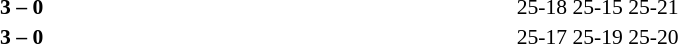<table width=100% cellspacing=1>
<tr>
<th width=20%></th>
<th width=12%></th>
<th width=20%></th>
<th width=33%></th>
<td></td>
</tr>
<tr style=font-size:90%>
<td align=right></td>
<td align=center><strong>3 – 0</strong></td>
<td></td>
<td>25-18 25-15 25-21</td>
<td></td>
</tr>
<tr style=font-size:90%>
<td align=right></td>
<td align=center><strong>3 – 0</strong></td>
<td></td>
<td>25-17 25-19 25-20</td>
</tr>
</table>
